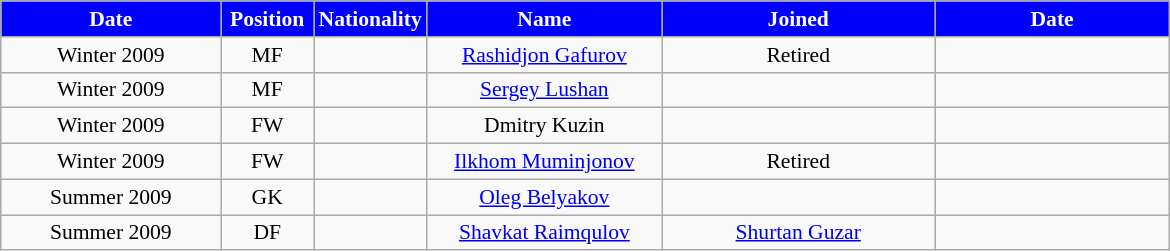<table class="wikitable"  style="text-align:center; font-size:90%; ">
<tr>
<th style="background:#00f; color:white; width:140px;">Date</th>
<th style="background:#00f; color:white; width:55px;">Position</th>
<th style="background:#00f; color:white; width:55px;">Nationality</th>
<th style="background:#00f; color:white; width:150px;">Name</th>
<th style="background:#00f; color:white; width:175px;">Joined</th>
<th style="background:#00f; color:white; width:150px;">Date</th>
</tr>
<tr>
<td>Winter 2009</td>
<td>MF</td>
<td></td>
<td><a href='#'>Rashidjon Gafurov</a></td>
<td>Retired</td>
<td></td>
</tr>
<tr>
<td>Winter 2009</td>
<td>MF</td>
<td></td>
<td><a href='#'>Sergey Lushan</a></td>
<td></td>
<td></td>
</tr>
<tr>
<td>Winter 2009</td>
<td>FW</td>
<td></td>
<td>Dmitry Kuzin</td>
<td></td>
<td></td>
</tr>
<tr>
<td>Winter 2009</td>
<td>FW</td>
<td></td>
<td><a href='#'>Ilkhom Muminjonov</a></td>
<td>Retired</td>
<td></td>
</tr>
<tr>
<td>Summer 2009</td>
<td>GK</td>
<td></td>
<td><a href='#'>Oleg Belyakov</a></td>
<td></td>
<td></td>
</tr>
<tr>
<td>Summer 2009</td>
<td>DF</td>
<td></td>
<td><a href='#'>Shavkat Raimqulov</a></td>
<td><a href='#'>Shurtan Guzar</a></td>
<td></td>
</tr>
</table>
